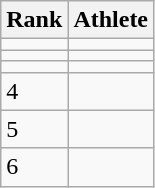<table class="wikitable" style="text-align:left">
<tr>
<th>Rank</th>
<th>Athlete</th>
</tr>
<tr>
<td></td>
<td></td>
</tr>
<tr>
<td></td>
<td></td>
</tr>
<tr>
<td></td>
<td></td>
</tr>
<tr>
<td>4</td>
<td></td>
</tr>
<tr>
<td>5</td>
<td></td>
</tr>
<tr>
<td>6</td>
<td></td>
</tr>
</table>
